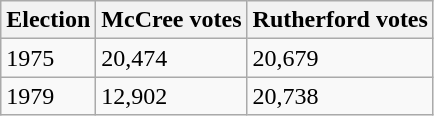<table class="wikitable" border="1">
<tr>
<th>Election</th>
<th>McCree votes</th>
<th>Rutherford votes</th>
</tr>
<tr>
<td>1975</td>
<td>20,474</td>
<td>20,679</td>
</tr>
<tr>
<td>1979</td>
<td>12,902</td>
<td>20,738</td>
</tr>
</table>
